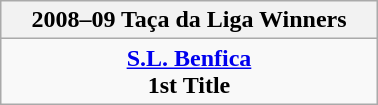<table class="wikitable" style="text-align: center; margin: 0 auto; width: 20%">
<tr>
<th>2008–09 Taça da Liga Winners</th>
</tr>
<tr>
<td><strong><a href='#'>S.L. Benfica</a></strong><br><strong>1st Title</strong></td>
</tr>
</table>
